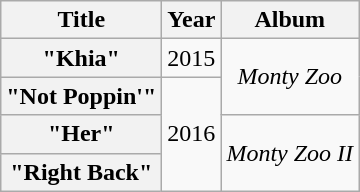<table class="wikitable plainrowheaders" style="text-align:center;">
<tr>
<th>Title</th>
<th>Year</th>
<th>Album</th>
</tr>
<tr>
<th scope="row">"Khia"<br></th>
<td>2015</td>
<td rowspan="2"><em>Monty Zoo</em></td>
</tr>
<tr>
<th scope="row">"Not Poppin'"<br></th>
<td rowspan="3">2016</td>
</tr>
<tr>
<th scope="row">"Her"</th>
<td rowspan="2"><em>Monty Zoo II</em></td>
</tr>
<tr>
<th scope="row">"Right Back"<br></th>
</tr>
</table>
